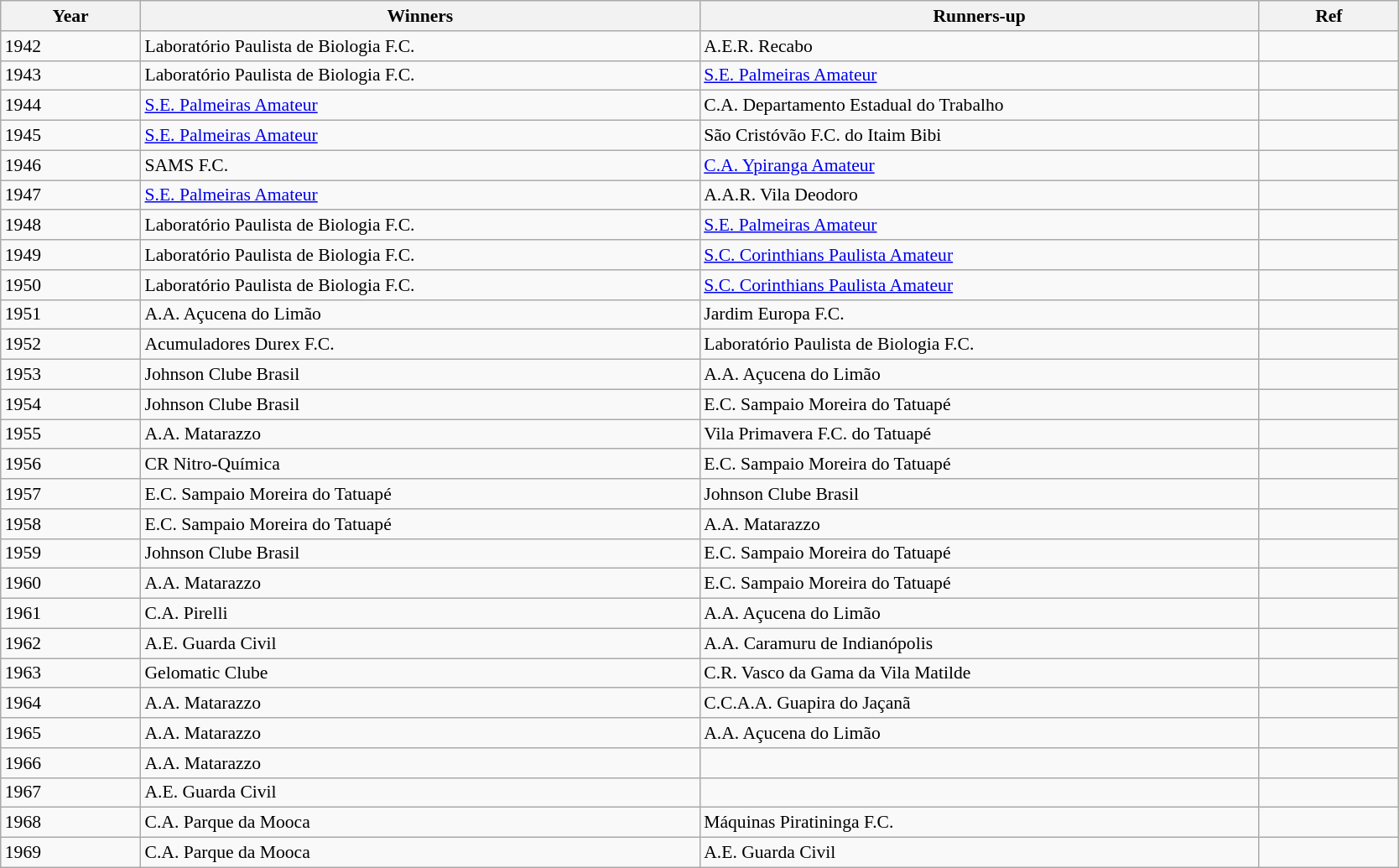<table class="wikitable sortable" style="width:88%; font-size:90%">
<tr>
<th width="10%"><strong>Year</strong></th>
<th width="40%"><strong>Winners</strong></th>
<th width="40%"><strong>Runners-up</strong></th>
<th width="10%"><strong>Ref</strong></th>
</tr>
<tr>
<td>1942</td>
<td>Laboratório Paulista de Biologia F.C.</td>
<td>A.E.R. Recabo</td>
<td></td>
</tr>
<tr>
<td>1943</td>
<td>Laboratório Paulista de Biologia F.C.</td>
<td><a href='#'>S.E. Palmeiras Amateur</a></td>
<td></td>
</tr>
<tr>
<td>1944</td>
<td><a href='#'>S.E. Palmeiras Amateur</a></td>
<td>C.A. Departamento Estadual do  Trabalho</td>
<td></td>
</tr>
<tr>
<td>1945</td>
<td><a href='#'>S.E. Palmeiras Amateur</a></td>
<td>São Cristóvão F.C. do Itaim Bibi</td>
<td></td>
</tr>
<tr>
<td>1946</td>
<td>SAMS F.C.</td>
<td><a href='#'>C.A. Ypiranga Amateur</a></td>
<td></td>
</tr>
<tr>
<td>1947</td>
<td><a href='#'>S.E. Palmeiras Amateur</a></td>
<td>A.A.R. Vila Deodoro</td>
<td></td>
</tr>
<tr>
<td>1948</td>
<td>Laboratório Paulista de Biologia F.C.</td>
<td><a href='#'>S.E. Palmeiras Amateur</a></td>
<td></td>
</tr>
<tr>
<td>1949</td>
<td>Laboratório Paulista de Biologia F.C.</td>
<td><a href='#'>S.C. Corinthians Paulista Amateur</a></td>
<td></td>
</tr>
<tr>
<td>1950</td>
<td>Laboratório Paulista de Biologia F.C.</td>
<td><a href='#'>S.C. Corinthians Paulista Amateur</a></td>
<td></td>
</tr>
<tr>
<td>1951</td>
<td>A.A. Açucena do Limão</td>
<td>Jardim Europa F.C.</td>
<td></td>
</tr>
<tr>
<td>1952</td>
<td>Acumuladores Durex F.C.</td>
<td>Laboratório Paulista de Biologia F.C.</td>
<td></td>
</tr>
<tr>
<td>1953</td>
<td>Johnson Clube Brasil</td>
<td>A.A. Açucena do Limão</td>
<td></td>
</tr>
<tr>
<td>1954</td>
<td>Johnson Clube Brasil</td>
<td>E.C. Sampaio Moreira do Tatuapé</td>
<td></td>
</tr>
<tr>
<td>1955</td>
<td>A.A. Matarazzo</td>
<td>Vila Primavera F.C. do Tatuapé</td>
<td></td>
</tr>
<tr>
<td>1956</td>
<td>CR Nitro-Química</td>
<td>E.C. Sampaio Moreira do Tatuapé</td>
<td></td>
</tr>
<tr>
<td>1957</td>
<td>E.C. Sampaio Moreira do Tatuapé</td>
<td>Johnson Clube Brasil</td>
<td></td>
</tr>
<tr>
<td>1958</td>
<td>E.C. Sampaio Moreira do Tatuapé</td>
<td>A.A. Matarazzo</td>
<td></td>
</tr>
<tr>
<td>1959</td>
<td>Johnson Clube Brasil</td>
<td>E.C. Sampaio Moreira do Tatuapé</td>
<td></td>
</tr>
<tr>
<td>1960</td>
<td>A.A. Matarazzo</td>
<td>E.C. Sampaio Moreira do Tatuapé</td>
<td></td>
</tr>
<tr>
<td>1961</td>
<td>C.A. Pirelli</td>
<td>A.A. Açucena do Limão</td>
<td></td>
</tr>
<tr>
<td>1962</td>
<td>A.E. Guarda Civil</td>
<td>A.A. Caramuru de Indianópolis</td>
<td></td>
</tr>
<tr>
<td>1963</td>
<td>Gelomatic Clube</td>
<td>C.R. Vasco da Gama da Vila Matilde</td>
</tr>
<tr>
<td>1964</td>
<td>A.A. Matarazzo</td>
<td>C.C.A.A. Guapira do Jaçanã</td>
<td></td>
</tr>
<tr>
<td>1965</td>
<td>A.A. Matarazzo</td>
<td>A.A. Açucena do Limão</td>
<td></td>
</tr>
<tr>
<td>1966</td>
<td>A.A. Matarazzo</td>
<td></td>
<td></td>
</tr>
<tr>
<td>1967</td>
<td>A.E. Guarda Civil</td>
<td></td>
<td></td>
</tr>
<tr>
<td>1968</td>
<td>C.A. Parque da Mooca</td>
<td>Máquinas Piratininga F.C.</td>
<td></td>
</tr>
<tr>
<td>1969</td>
<td>C.A. Parque da Mooca</td>
<td>A.E. Guarda Civil</td>
<td></td>
</tr>
</table>
